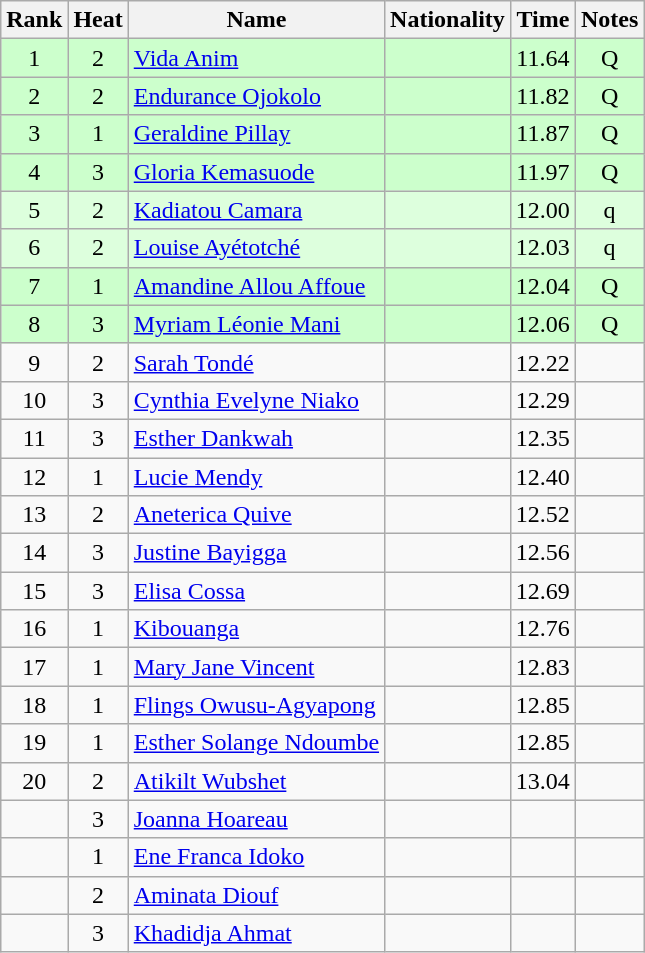<table class="wikitable sortable" style="text-align:center">
<tr>
<th>Rank</th>
<th>Heat</th>
<th>Name</th>
<th>Nationality</th>
<th>Time</th>
<th>Notes</th>
</tr>
<tr bgcolor=ccffcc>
<td>1</td>
<td>2</td>
<td align=left><a href='#'>Vida Anim</a></td>
<td align=left></td>
<td>11.64</td>
<td>Q</td>
</tr>
<tr bgcolor=ccffcc>
<td>2</td>
<td>2</td>
<td align=left><a href='#'>Endurance Ojokolo</a></td>
<td align=left></td>
<td>11.82</td>
<td>Q</td>
</tr>
<tr bgcolor=ccffcc>
<td>3</td>
<td>1</td>
<td align=left><a href='#'>Geraldine Pillay</a></td>
<td align=left></td>
<td>11.87</td>
<td>Q</td>
</tr>
<tr bgcolor=ccffcc>
<td>4</td>
<td>3</td>
<td align=left><a href='#'>Gloria Kemasuode</a></td>
<td align=left></td>
<td>11.97</td>
<td>Q</td>
</tr>
<tr bgcolor=ddffdd>
<td>5</td>
<td>2</td>
<td align=left><a href='#'>Kadiatou Camara</a></td>
<td align=left></td>
<td>12.00</td>
<td>q</td>
</tr>
<tr bgcolor=ddffdd>
<td>6</td>
<td>2</td>
<td align=left><a href='#'>Louise Ayétotché</a></td>
<td align=left></td>
<td>12.03</td>
<td>q</td>
</tr>
<tr bgcolor=ccffcc>
<td>7</td>
<td>1</td>
<td align=left><a href='#'>Amandine Allou Affoue</a></td>
<td align=left></td>
<td>12.04</td>
<td>Q</td>
</tr>
<tr bgcolor=ccffcc>
<td>8</td>
<td>3</td>
<td align=left><a href='#'>Myriam Léonie Mani</a></td>
<td align=left></td>
<td>12.06</td>
<td>Q</td>
</tr>
<tr>
<td>9</td>
<td>2</td>
<td align=left><a href='#'>Sarah Tondé</a></td>
<td align=left></td>
<td>12.22</td>
<td></td>
</tr>
<tr>
<td>10</td>
<td>3</td>
<td align=left><a href='#'>Cynthia Evelyne Niako</a></td>
<td align=left></td>
<td>12.29</td>
<td></td>
</tr>
<tr>
<td>11</td>
<td>3</td>
<td align=left><a href='#'>Esther Dankwah</a></td>
<td align=left></td>
<td>12.35</td>
<td></td>
</tr>
<tr>
<td>12</td>
<td>1</td>
<td align=left><a href='#'>Lucie Mendy</a></td>
<td align=left></td>
<td>12.40</td>
<td></td>
</tr>
<tr>
<td>13</td>
<td>2</td>
<td align=left><a href='#'>Aneterica Quive</a></td>
<td align=left></td>
<td>12.52</td>
<td></td>
</tr>
<tr>
<td>14</td>
<td>3</td>
<td align=left><a href='#'>Justine Bayigga</a></td>
<td align=left></td>
<td>12.56</td>
<td></td>
</tr>
<tr>
<td>15</td>
<td>3</td>
<td align=left><a href='#'>Elisa Cossa</a></td>
<td align=left></td>
<td>12.69</td>
<td></td>
</tr>
<tr>
<td>16</td>
<td>1</td>
<td align=left><a href='#'>Kibouanga</a></td>
<td align=left></td>
<td>12.76</td>
<td></td>
</tr>
<tr>
<td>17</td>
<td>1</td>
<td align=left><a href='#'>Mary Jane Vincent</a></td>
<td align=left></td>
<td>12.83</td>
<td></td>
</tr>
<tr>
<td>18</td>
<td>1</td>
<td align=left><a href='#'>Flings Owusu-Agyapong</a></td>
<td align=left></td>
<td>12.85</td>
<td></td>
</tr>
<tr>
<td>19</td>
<td>1</td>
<td align=left><a href='#'>Esther Solange Ndoumbe</a></td>
<td align=left></td>
<td>12.85</td>
<td></td>
</tr>
<tr>
<td>20</td>
<td>2</td>
<td align=left><a href='#'>Atikilt Wubshet</a></td>
<td align=left></td>
<td>13.04</td>
<td></td>
</tr>
<tr>
<td></td>
<td>3</td>
<td align=left><a href='#'>Joanna Hoareau</a></td>
<td align=left></td>
<td></td>
<td></td>
</tr>
<tr>
<td></td>
<td>1</td>
<td align=left><a href='#'>Ene Franca Idoko</a></td>
<td align=left></td>
<td></td>
<td></td>
</tr>
<tr>
<td></td>
<td>2</td>
<td align=left><a href='#'>Aminata Diouf</a></td>
<td align=left></td>
<td></td>
<td></td>
</tr>
<tr>
<td></td>
<td>3</td>
<td align=left><a href='#'>Khadidja Ahmat</a></td>
<td align=left></td>
<td></td>
<td></td>
</tr>
</table>
